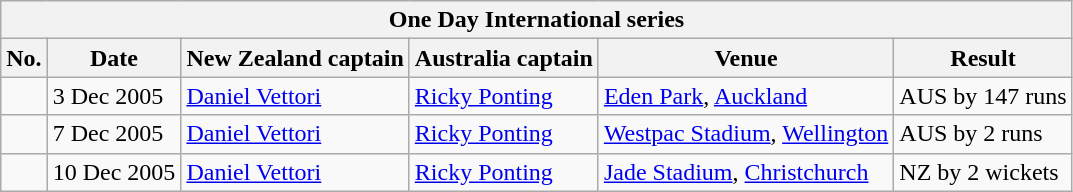<table class="wikitable">
<tr>
<th colspan="6">One Day International series</th>
</tr>
<tr>
<th>No.</th>
<th>Date</th>
<th>New Zealand captain</th>
<th>Australia captain</th>
<th>Venue</th>
<th>Result</th>
</tr>
<tr>
<td></td>
<td>3 Dec 2005</td>
<td><a href='#'>Daniel Vettori</a></td>
<td><a href='#'>Ricky Ponting</a></td>
<td><a href='#'>Eden Park</a>, <a href='#'>Auckland</a></td>
<td>AUS by 147 runs</td>
</tr>
<tr>
<td></td>
<td>7 Dec 2005</td>
<td><a href='#'>Daniel Vettori</a></td>
<td><a href='#'>Ricky Ponting</a></td>
<td><a href='#'>Westpac Stadium</a>, <a href='#'>Wellington</a></td>
<td>AUS by 2 runs</td>
</tr>
<tr>
<td></td>
<td>10 Dec 2005</td>
<td><a href='#'>Daniel Vettori</a></td>
<td><a href='#'>Ricky Ponting</a></td>
<td><a href='#'>Jade Stadium</a>, <a href='#'>Christchurch</a></td>
<td>NZ by 2 wickets</td>
</tr>
</table>
